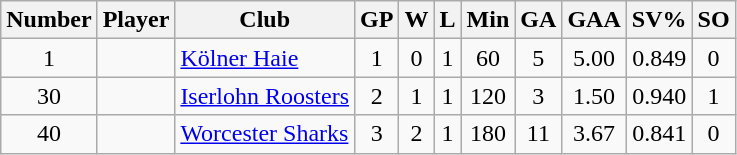<table class="wikitable sortable" style="text-align:center; padding:4px; border-spacing=0;">
<tr>
<th>Number</th>
<th>Player</th>
<th>Club</th>
<th>GP</th>
<th>W</th>
<th>L</th>
<th>Min</th>
<th>GA</th>
<th>GAA</th>
<th>SV%</th>
<th>SO</th>
</tr>
<tr>
<td>1</td>
<td align=left></td>
<td align=left><a href='#'>Kölner Haie</a></td>
<td>1</td>
<td>0</td>
<td>1</td>
<td>60</td>
<td>5</td>
<td>5.00</td>
<td>0.849</td>
<td>0</td>
</tr>
<tr>
<td>30</td>
<td align=left></td>
<td align=left><a href='#'>Iserlohn Roosters</a></td>
<td>2</td>
<td>1</td>
<td>1</td>
<td>120</td>
<td>3</td>
<td>1.50</td>
<td>0.940</td>
<td>1</td>
</tr>
<tr>
<td>40</td>
<td align=left></td>
<td align=left><a href='#'>Worcester Sharks</a></td>
<td>3</td>
<td>2</td>
<td>1</td>
<td>180</td>
<td>11</td>
<td>3.67</td>
<td>0.841</td>
<td>0</td>
</tr>
</table>
